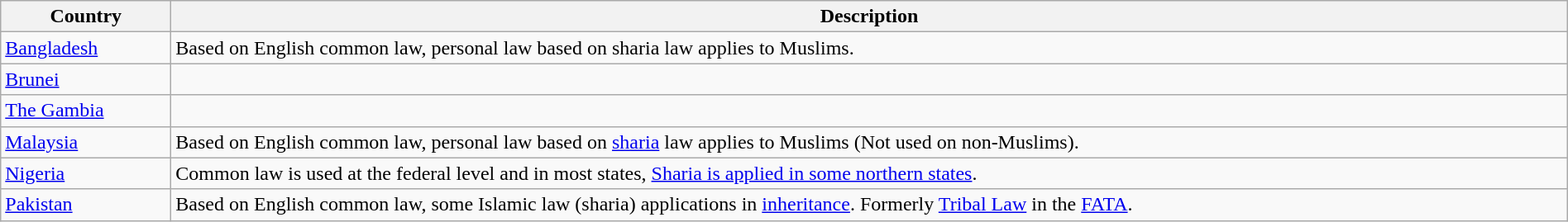<table style="width:100%;" class="wikitable">
<tr>
<th style="width:130px;">Country</th>
<th>Description</th>
</tr>
<tr>
<td> <a href='#'>Bangladesh</a></td>
<td>Based on English common law, personal law based on sharia law applies to Muslims.</td>
</tr>
<tr>
<td> <a href='#'>Brunei</a></td>
<td></td>
</tr>
<tr>
<td> <a href='#'>The Gambia</a></td>
<td></td>
</tr>
<tr>
<td> <a href='#'>Malaysia</a></td>
<td>Based on English common law, personal law based on <a href='#'>sharia</a> law applies to Muslims (Not used on non-Muslims).</td>
</tr>
<tr>
<td> <a href='#'>Nigeria</a></td>
<td>Common law is used at the federal level and in most states, <a href='#'>Sharia is applied in some northern states</a>.</td>
</tr>
<tr>
<td> <a href='#'>Pakistan</a></td>
<td>Based on English common law, some Islamic law (sharia) applications in <a href='#'>inheritance</a>. Formerly <a href='#'>Tribal Law</a> in the <a href='#'>FATA</a>.</td>
</tr>
</table>
